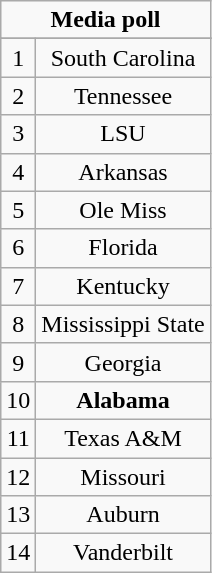<table class="wikitable">
<tr align="center">
<td align="center" Colspan="2"><strong>Media poll</strong></td>
</tr>
<tr align="center">
</tr>
<tr align="center">
<td>1</td>
<td>South Carolina</td>
</tr>
<tr align="center">
<td>2</td>
<td>Tennessee</td>
</tr>
<tr align="center">
<td>3</td>
<td>LSU</td>
</tr>
<tr align="center">
<td>4</td>
<td>Arkansas</td>
</tr>
<tr align="center">
<td>5</td>
<td>Ole Miss</td>
</tr>
<tr align="center">
<td>6</td>
<td>Florida</td>
</tr>
<tr align="center">
<td>7</td>
<td>Kentucky</td>
</tr>
<tr align="center">
<td>8</td>
<td>Mississippi State</td>
</tr>
<tr align="center">
<td>9</td>
<td>Georgia</td>
</tr>
<tr align="center">
<td>10</td>
<td><strong>Alabama</strong></td>
</tr>
<tr align="center">
<td>11</td>
<td>Texas A&M</td>
</tr>
<tr align="center">
<td>12</td>
<td>Missouri</td>
</tr>
<tr align="center">
<td>13</td>
<td>Auburn</td>
</tr>
<tr align="center">
<td>14</td>
<td>Vanderbilt</td>
</tr>
</table>
